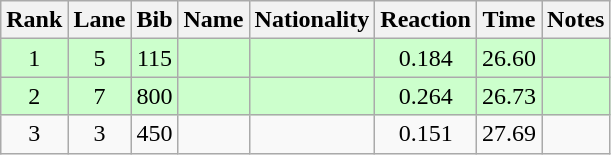<table class="wikitable sortable" style="text-align:center">
<tr>
<th>Rank</th>
<th>Lane</th>
<th>Bib</th>
<th>Name</th>
<th>Nationality</th>
<th>Reaction</th>
<th>Time</th>
<th>Notes</th>
</tr>
<tr bgcolor=ccffcc>
<td>1</td>
<td>5</td>
<td>115</td>
<td align=left></td>
<td align=left></td>
<td>0.184</td>
<td>26.60</td>
<td><strong></strong></td>
</tr>
<tr bgcolor=ccffcc>
<td>2</td>
<td>7</td>
<td>800</td>
<td align=left></td>
<td align=left></td>
<td>0.264</td>
<td>26.73</td>
<td><strong></strong></td>
</tr>
<tr>
<td>3</td>
<td>3</td>
<td>450</td>
<td align=left></td>
<td align=left></td>
<td>0.151</td>
<td>27.69</td>
<td></td>
</tr>
</table>
